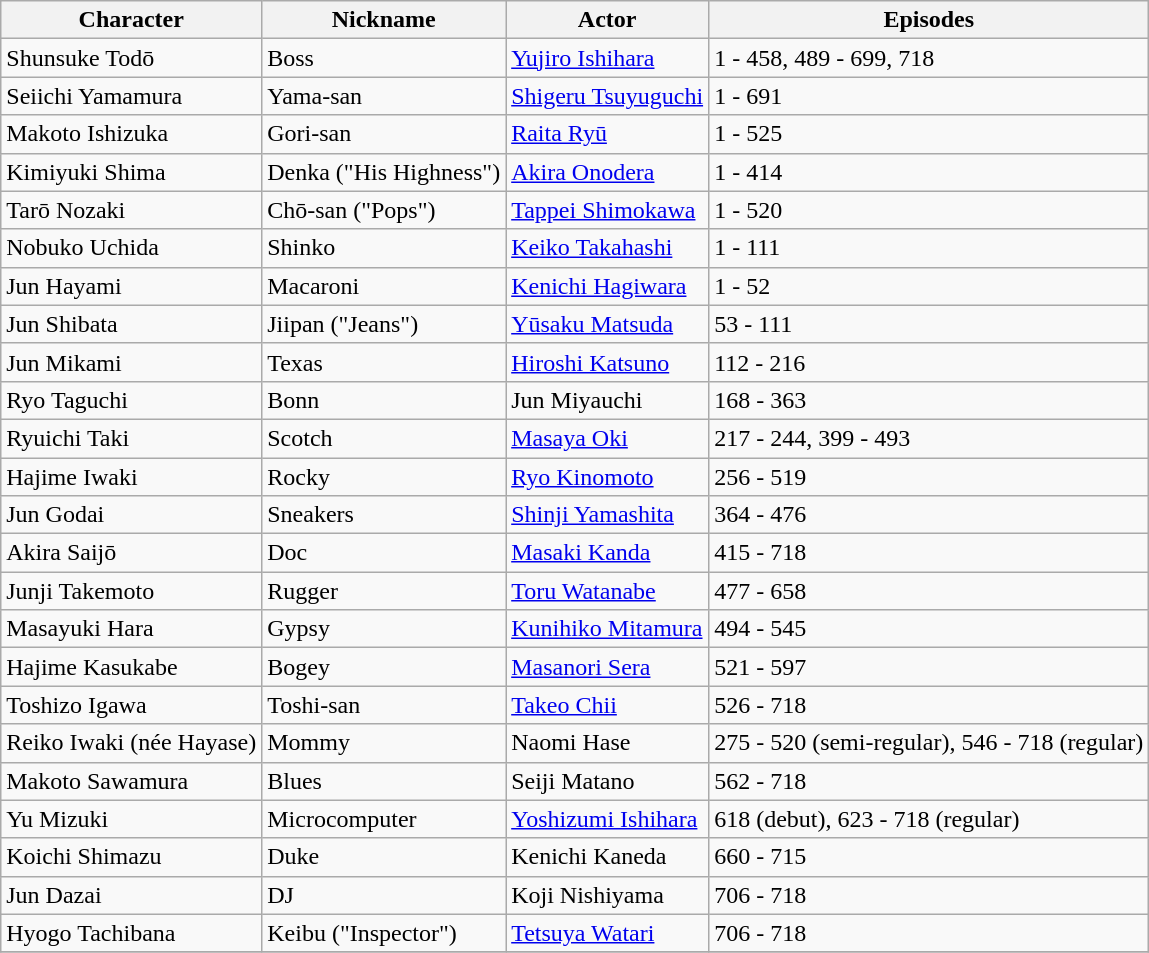<table class="wikitable">
<tr>
<th>Character</th>
<th>Nickname</th>
<th>Actor</th>
<th>Episodes</th>
</tr>
<tr>
<td>Shunsuke Todō</td>
<td>Boss</td>
<td><a href='#'>Yujiro Ishihara</a></td>
<td>1 - 458, 489 - 699, 718</td>
</tr>
<tr>
<td>Seiichi Yamamura</td>
<td>Yama-san</td>
<td><a href='#'>Shigeru Tsuyuguchi</a></td>
<td>1 - 691</td>
</tr>
<tr>
<td>Makoto Ishizuka</td>
<td>Gori-san</td>
<td><a href='#'>Raita Ryū</a></td>
<td>1 - 525</td>
</tr>
<tr>
<td>Kimiyuki Shima</td>
<td>Denka ("His Highness")</td>
<td><a href='#'>Akira Onodera</a></td>
<td>1 - 414</td>
</tr>
<tr>
<td>Tarō Nozaki</td>
<td>Chō-san ("Pops")</td>
<td><a href='#'>Tappei Shimokawa</a></td>
<td>1 - 520</td>
</tr>
<tr>
<td>Nobuko Uchida</td>
<td>Shinko</td>
<td><a href='#'>Keiko Takahashi</a></td>
<td>1 - 111</td>
</tr>
<tr>
<td>Jun Hayami</td>
<td>Macaroni</td>
<td><a href='#'>Kenichi Hagiwara</a></td>
<td>1 - 52</td>
</tr>
<tr>
<td>Jun Shibata</td>
<td>Jiipan ("Jeans")</td>
<td><a href='#'>Yūsaku Matsuda</a></td>
<td>53 - 111</td>
</tr>
<tr>
<td>Jun Mikami</td>
<td>Texas</td>
<td><a href='#'>Hiroshi Katsuno</a></td>
<td>112 - 216</td>
</tr>
<tr>
<td>Ryo Taguchi</td>
<td>Bonn</td>
<td>Jun Miyauchi</td>
<td>168 - 363</td>
</tr>
<tr>
<td>Ryuichi Taki</td>
<td>Scotch</td>
<td><a href='#'>Masaya Oki</a></td>
<td>217 - 244, 399 - 493</td>
</tr>
<tr>
<td>Hajime Iwaki</td>
<td>Rocky</td>
<td><a href='#'>Ryo Kinomoto</a></td>
<td>256 - 519</td>
</tr>
<tr>
<td>Jun Godai</td>
<td>Sneakers</td>
<td><a href='#'>Shinji Yamashita</a></td>
<td>364 - 476</td>
</tr>
<tr>
<td>Akira Saijō</td>
<td>Doc</td>
<td><a href='#'>Masaki Kanda</a></td>
<td>415 - 718</td>
</tr>
<tr>
<td>Junji Takemoto</td>
<td>Rugger</td>
<td><a href='#'>Toru Watanabe</a></td>
<td>477 - 658</td>
</tr>
<tr>
<td>Masayuki Hara</td>
<td>Gypsy</td>
<td><a href='#'>Kunihiko Mitamura</a></td>
<td>494 - 545</td>
</tr>
<tr>
<td>Hajime Kasukabe</td>
<td>Bogey</td>
<td><a href='#'>Masanori Sera</a></td>
<td>521 - 597</td>
</tr>
<tr>
<td>Toshizo Igawa</td>
<td>Toshi-san</td>
<td><a href='#'>Takeo Chii</a></td>
<td>526 - 718</td>
</tr>
<tr>
<td>Reiko Iwaki (née Hayase)</td>
<td>Mommy</td>
<td>Naomi Hase</td>
<td>275 - 520 (semi-regular), 546 - 718 (regular)</td>
</tr>
<tr>
<td>Makoto Sawamura</td>
<td>Blues</td>
<td>Seiji Matano</td>
<td>562 - 718</td>
</tr>
<tr>
<td>Yu Mizuki</td>
<td>Microcomputer</td>
<td><a href='#'>Yoshizumi Ishihara</a></td>
<td>618 (debut), 623 - 718 (regular)</td>
</tr>
<tr>
<td>Koichi Shimazu</td>
<td>Duke</td>
<td>Kenichi Kaneda</td>
<td>660 - 715</td>
</tr>
<tr>
<td>Jun Dazai</td>
<td>DJ</td>
<td>Koji Nishiyama</td>
<td>706 - 718</td>
</tr>
<tr>
<td>Hyogo Tachibana</td>
<td>Keibu ("Inspector")</td>
<td><a href='#'>Tetsuya Watari</a></td>
<td>706 - 718</td>
</tr>
<tr>
</tr>
</table>
